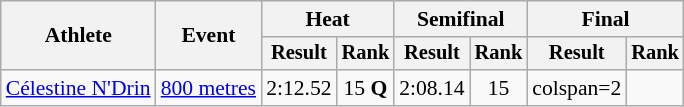<table class=wikitable style=font-size:90%>
<tr>
<th rowspan=2>Athlete</th>
<th rowspan=2>Event</th>
<th colspan=2>Heat</th>
<th colspan=2>Semifinal</th>
<th colspan=2>Final</th>
</tr>
<tr style=font-size:95%>
<th>Result</th>
<th>Rank</th>
<th>Result</th>
<th>Rank</th>
<th>Result</th>
<th>Rank</th>
</tr>
<tr align=center>
<td align=left><a href='#'>Célestine N'Drin</a></td>
<td align=left><a href='#'>800 metres</a></td>
<td>2:12.52</td>
<td>15 <strong>Q</strong></td>
<td>2:08.14</td>
<td>15</td>
<td>colspan=2 </td>
</tr>
</table>
